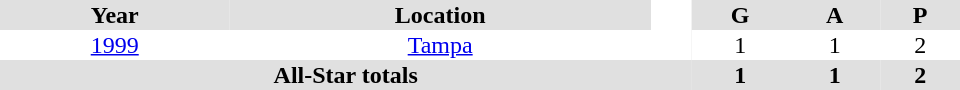<table border="0" cellpadding="1" cellspacing="0" style="text-align:center; width:40em">
<tr ALIGN="center" bgcolor="#e0e0e0">
<th>Year</th>
<th>Location</th>
<th rowspan="99" bgcolor="#ffffff"> </th>
<th>G</th>
<th>A</th>
<th>P</th>
</tr>
<tr ALIGN="center">
<td><a href='#'>1999</a></td>
<td><a href='#'>Tampa</a></td>
<td>1</td>
<td>1</td>
<td>2</td>
</tr>
<tr ALIGN="center" bgcolor="#e0e0e0">
<th colspan=3>All-Star totals</th>
<th>1</th>
<th>1</th>
<th>2</th>
</tr>
</table>
